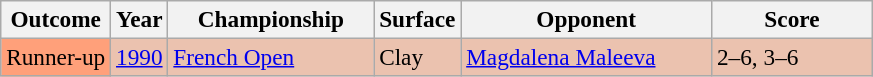<table class="sortable wikitable" style=font-size:97%>
<tr>
<th>Outcome</th>
<th>Year</th>
<th width=130>Championship</th>
<th>Surface</th>
<th width=160>Opponent</th>
<th width=100>Score</th>
</tr>
<tr style="background:#ebc2af;">
<td style="background:#ffa07a;">Runner-up</td>
<td><a href='#'>1990</a></td>
<td><a href='#'>French Open</a></td>
<td>Clay</td>
<td> <a href='#'>Magdalena Maleeva</a></td>
<td>2–6, 3–6</td>
</tr>
</table>
